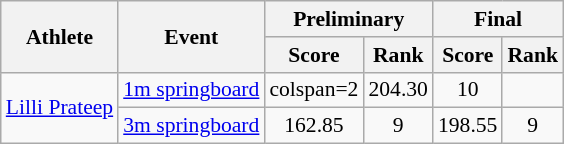<table class="wikitable" style="font-size:90%;text-align:center">
<tr>
<th rowspan="2">Athlete</th>
<th rowspan="2">Event</th>
<th colspan="2">Preliminary</th>
<th colspan="2">Final</th>
</tr>
<tr>
<th>Score</th>
<th>Rank</th>
<th>Score</th>
<th>Rank</th>
</tr>
<tr>
<td align="left" rowspan="2"><a href='#'>Lilli Prateep</a></td>
<td align="left"><a href='#'>1m springboard</a></td>
<td>colspan=2 </td>
<td>204.30</td>
<td>10</td>
</tr>
<tr>
<td align="left"><a href='#'>3m springboard</a></td>
<td>162.85</td>
<td>9 <strong></strong></td>
<td>198.55</td>
<td>9</td>
</tr>
</table>
